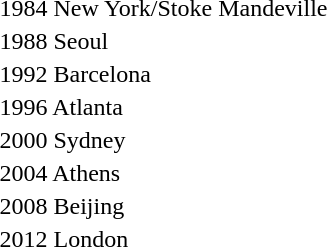<table>
<tr>
<td>1984 New York/Stoke Mandeville <br></td>
<td></td>
<td></td>
<td></td>
</tr>
<tr>
<td>1988 Seoul <br></td>
<td></td>
<td></td>
<td></td>
</tr>
<tr>
<td>1992 Barcelona <br></td>
<td></td>
<td></td>
<td></td>
</tr>
<tr>
<td>1996 Atlanta <br></td>
<td></td>
<td></td>
<td></td>
</tr>
<tr>
<td>2000 Sydney <br></td>
<td></td>
<td></td>
<td></td>
</tr>
<tr>
<td>2004 Athens <br></td>
<td></td>
<td></td>
<td></td>
</tr>
<tr>
<td>2008 Beijing <br></td>
<td></td>
<td></td>
<td></td>
</tr>
<tr>
<td>2012 London <br></td>
<td></td>
<td></td>
<td></td>
</tr>
</table>
